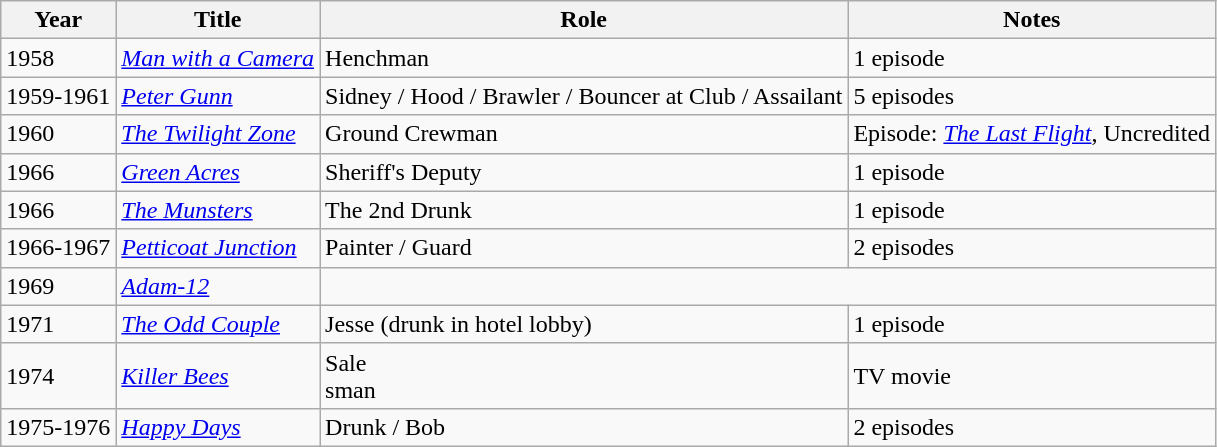<table class="wikitable sortable">
<tr>
<th>Year</th>
<th>Title</th>
<th>Role</th>
<th class="unsortable">Notes</th>
</tr>
<tr>
<td>1958</td>
<td><em><a href='#'>Man with a Camera</a></em></td>
<td>Henchman</td>
<td>1 episode</td>
</tr>
<tr>
<td>1959-1961</td>
<td><em><a href='#'>Peter Gunn</a></em></td>
<td>Sidney / Hood / Brawler / Bouncer at Club / Assailant</td>
<td>5 episodes</td>
</tr>
<tr>
<td>1960</td>
<td><em><a href='#'>The Twilight Zone</a></em></td>
<td>Ground Crewman</td>
<td>Episode: <em><a href='#'>The Last Flight</a></em>, Uncredited</td>
</tr>
<tr>
<td>1966</td>
<td><em><a href='#'>Green Acres</a></em></td>
<td>Sheriff's Deputy</td>
<td>1 episode</td>
</tr>
<tr>
<td>1966</td>
<td><em><a href='#'>The Munsters</a></em></td>
<td>The 2nd Drunk</td>
<td>1 episode</td>
</tr>
<tr>
<td>1966-1967</td>
<td><em><a href='#'>Petticoat Junction</a></em></td>
<td>Painter / Guard</td>
<td>2 episodes</td>
</tr>
<tr>
<td>1969</td>
<td><em><a href='#'>Adam-12</a></em></td>
</tr>
<tr>
<td>1971</td>
<td><em><a href='#'>The Odd Couple</a></em></td>
<td>Jesse (drunk in hotel lobby)</td>
<td>1 episode</td>
</tr>
<tr>
<td>1974</td>
<td><em><a href='#'>Killer Bees</a></em></td>
<td>Sale<br>sman</td>
<td>TV movie</td>
</tr>
<tr>
<td>1975-1976</td>
<td><em><a href='#'>Happy Days</a></em></td>
<td>Drunk / Bob</td>
<td>2 episodes</td>
</tr>
</table>
